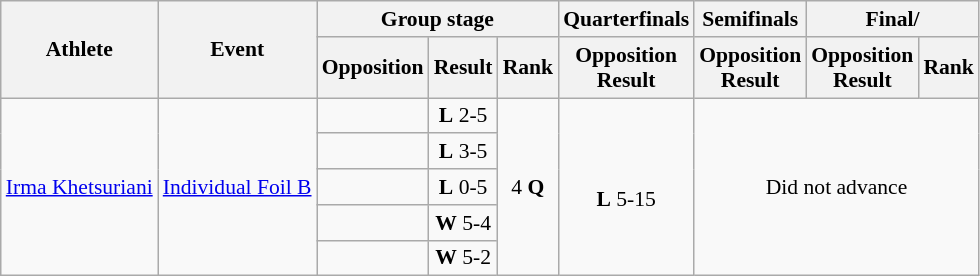<table class=wikitable style="font-size:90%">
<tr>
<th rowspan="2">Athlete</th>
<th rowspan="2">Event</th>
<th colspan="3">Group stage</th>
<th>Quarterfinals</th>
<th>Semifinals</th>
<th colspan="2">Final/</th>
</tr>
<tr>
<th>Opposition</th>
<th>Result</th>
<th>Rank</th>
<th>Opposition<br>Result</th>
<th>Opposition<br>Result</th>
<th>Opposition<br>Result</th>
<th>Rank</th>
</tr>
<tr>
<td rowspan=5><a href='#'>Irma Khetsuriani</a></td>
<td rowspan=5><a href='#'>Individual Foil B</a></td>
<td></td>
<td align=center><strong>L</strong> 2-5</td>
<td align=center rowspan=5>4 <strong>Q</strong></td>
<td rowspan=5 align=center><br><strong>L</strong> 5-15</td>
<td rowspan=5 colspan=3 align=center>Did not advance</td>
</tr>
<tr>
<td></td>
<td align=center><strong>L</strong> 3-5</td>
</tr>
<tr>
<td></td>
<td align=center><strong>L</strong> 0-5</td>
</tr>
<tr>
<td></td>
<td align=center><strong>W</strong> 5-4</td>
</tr>
<tr>
<td></td>
<td align=center><strong>W</strong> 5-2</td>
</tr>
</table>
